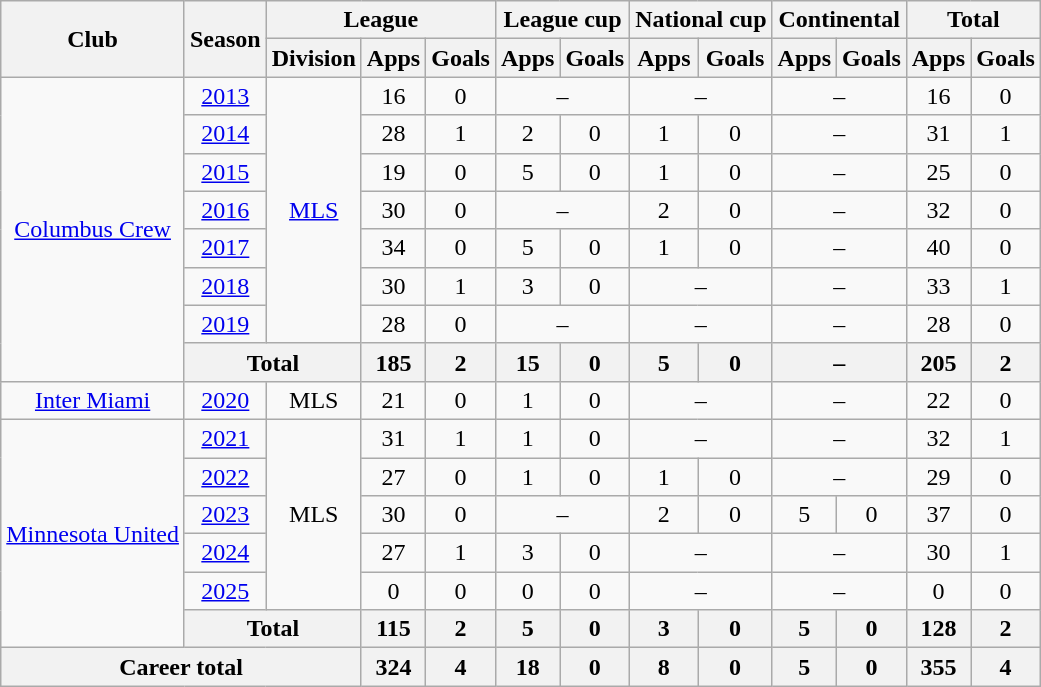<table class="wikitable" style="text-align:center">
<tr>
<th rowspan="2">Club</th>
<th rowspan="2">Season</th>
<th colspan="3">League</th>
<th colspan="2">League cup</th>
<th colspan="2">National cup</th>
<th colspan="2">Continental</th>
<th colspan="2">Total</th>
</tr>
<tr>
<th>Division</th>
<th>Apps</th>
<th>Goals</th>
<th>Apps</th>
<th>Goals</th>
<th>Apps</th>
<th>Goals</th>
<th>Apps</th>
<th>Goals</th>
<th>Apps</th>
<th>Goals</th>
</tr>
<tr>
<td rowspan="8"><a href='#'>Columbus Crew</a></td>
<td><a href='#'>2013</a></td>
<td rowspan=7><a href='#'>MLS</a></td>
<td>16</td>
<td>0</td>
<td colspan="2">–</td>
<td colspan="2">–</td>
<td colspan="2">–</td>
<td>16</td>
<td>0</td>
</tr>
<tr>
<td><a href='#'>2014</a></td>
<td>28</td>
<td>1</td>
<td>2</td>
<td>0</td>
<td>1</td>
<td>0</td>
<td colspan="2">–</td>
<td>31</td>
<td>1</td>
</tr>
<tr>
<td><a href='#'>2015</a></td>
<td>19</td>
<td>0</td>
<td>5</td>
<td>0</td>
<td>1</td>
<td>0</td>
<td colspan="2">–</td>
<td>25</td>
<td>0</td>
</tr>
<tr>
<td><a href='#'>2016</a></td>
<td>30</td>
<td>0</td>
<td colspan="2">–</td>
<td>2</td>
<td>0</td>
<td colspan="2">–</td>
<td>32</td>
<td>0</td>
</tr>
<tr>
<td><a href='#'>2017</a></td>
<td>34</td>
<td>0</td>
<td>5</td>
<td>0</td>
<td>1</td>
<td>0</td>
<td colspan="2">–</td>
<td>40</td>
<td>0</td>
</tr>
<tr>
<td><a href='#'>2018</a></td>
<td>30</td>
<td>1</td>
<td>3</td>
<td>0</td>
<td colspan="2">–</td>
<td colspan="2">–</td>
<td>33</td>
<td>1</td>
</tr>
<tr>
<td><a href='#'>2019</a></td>
<td>28</td>
<td>0</td>
<td colspan="2">–</td>
<td colspan="2">–</td>
<td colspan="2">–</td>
<td>28</td>
<td>0</td>
</tr>
<tr>
<th colspan="2">Total</th>
<th>185</th>
<th>2</th>
<th>15</th>
<th>0</th>
<th>5</th>
<th>0</th>
<th colspan="2">–</th>
<th>205</th>
<th>2</th>
</tr>
<tr>
<td><a href='#'>Inter Miami</a></td>
<td><a href='#'>2020</a></td>
<td>MLS</td>
<td>21</td>
<td>0</td>
<td>1</td>
<td>0</td>
<td colspan="2">–</td>
<td colspan="2">–</td>
<td>22</td>
<td>0</td>
</tr>
<tr>
<td rowspan="6"><a href='#'>Minnesota United</a></td>
<td><a href='#'>2021</a></td>
<td rowspan="5">MLS</td>
<td>31</td>
<td>1</td>
<td>1</td>
<td>0</td>
<td colspan="2">–</td>
<td colspan="2">–</td>
<td>32</td>
<td>1</td>
</tr>
<tr>
<td><a href='#'>2022</a></td>
<td>27</td>
<td>0</td>
<td>1</td>
<td>0</td>
<td>1</td>
<td>0</td>
<td colspan="2">–</td>
<td>29</td>
<td>0</td>
</tr>
<tr>
<td><a href='#'>2023</a></td>
<td>30</td>
<td>0</td>
<td colspan="2">–</td>
<td>2</td>
<td>0</td>
<td>5</td>
<td>0</td>
<td>37</td>
<td>0</td>
</tr>
<tr>
<td><a href='#'>2024</a></td>
<td>27</td>
<td>1</td>
<td>3</td>
<td>0</td>
<td colspan="2">–</td>
<td colspan="2">–</td>
<td>30</td>
<td>1</td>
</tr>
<tr>
<td><a href='#'>2025</a></td>
<td>0</td>
<td>0</td>
<td>0</td>
<td>0</td>
<td colspan="2">–</td>
<td colspan="2">–</td>
<td>0</td>
<td>0</td>
</tr>
<tr>
<th colspan="2">Total</th>
<th>115</th>
<th>2</th>
<th>5</th>
<th>0</th>
<th>3</th>
<th>0</th>
<th>5</th>
<th>0</th>
<th>128</th>
<th>2</th>
</tr>
<tr>
<th colspan="3">Career total</th>
<th>324</th>
<th>4</th>
<th>18</th>
<th>0</th>
<th>8</th>
<th>0</th>
<th>5</th>
<th>0</th>
<th>355</th>
<th>4</th>
</tr>
</table>
